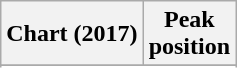<table class="wikitable sortable plainrowheaders" style="text-align:center">
<tr>
<th scope="col">Chart (2017)</th>
<th scope="col">Peak<br> position</th>
</tr>
<tr>
</tr>
<tr>
</tr>
</table>
